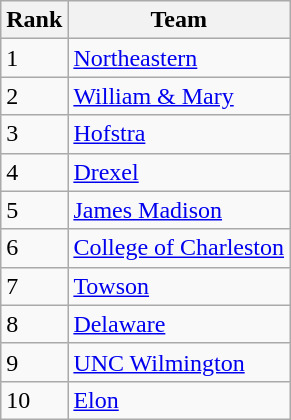<table class=wikitable>
<tr>
<th>Rank</th>
<th>Team</th>
</tr>
<tr>
<td>1</td>
<td><a href='#'>Northeastern</a></td>
</tr>
<tr>
<td>2</td>
<td><a href='#'>William & Mary</a></td>
</tr>
<tr>
<td>3</td>
<td><a href='#'>Hofstra</a></td>
</tr>
<tr>
<td>4</td>
<td><a href='#'>Drexel</a></td>
</tr>
<tr>
<td>5</td>
<td><a href='#'>James Madison</a></td>
</tr>
<tr>
<td>6</td>
<td><a href='#'>College of Charleston</a></td>
</tr>
<tr>
<td>7</td>
<td><a href='#'>Towson</a></td>
</tr>
<tr>
<td>8</td>
<td><a href='#'>Delaware</a></td>
</tr>
<tr>
<td>9</td>
<td><a href='#'>UNC Wilmington</a></td>
</tr>
<tr>
<td>10</td>
<td><a href='#'>Elon</a></td>
</tr>
</table>
